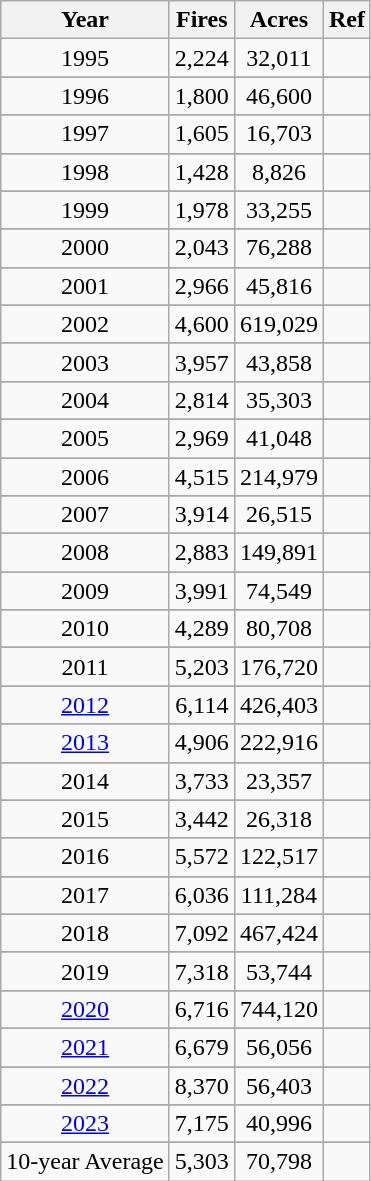<table class="wikitable sortable" style="text-align:center;">
<tr>
<th>Year</th>
<th>Fires</th>
<th>Acres</th>
<th>Ref</th>
</tr>
<tr>
<td>1995</td>
<td>2,224</td>
<td>32,011</td>
<td></td>
</tr>
<tr>
</tr>
<tr>
<td>1996</td>
<td>1,800</td>
<td>46,600</td>
<td></td>
</tr>
<tr>
</tr>
<tr>
<td>1997</td>
<td>1,605</td>
<td>16,703</td>
<td></td>
</tr>
<tr>
</tr>
<tr>
<td>1998</td>
<td>1,428</td>
<td>8,826</td>
<td></td>
</tr>
<tr>
</tr>
<tr>
<td>1999</td>
<td>1,978</td>
<td>33,255</td>
<td></td>
</tr>
<tr>
</tr>
<tr>
<td>2000</td>
<td>2,043</td>
<td>76,288</td>
<td></td>
</tr>
<tr>
</tr>
<tr>
<td>2001</td>
<td>2,966</td>
<td>45,816</td>
<td></td>
</tr>
<tr>
</tr>
<tr>
<td>2002</td>
<td>4,600</td>
<td>619,029</td>
<td></td>
</tr>
<tr>
</tr>
<tr>
<td>2003</td>
<td>3,957</td>
<td>43,858</td>
<td></td>
</tr>
<tr>
</tr>
<tr>
<td>2004</td>
<td>2,814</td>
<td>35,303</td>
<td></td>
</tr>
<tr>
</tr>
<tr>
<td>2005</td>
<td>2,969</td>
<td>41,048</td>
<td></td>
</tr>
<tr>
</tr>
<tr>
<td>2006</td>
<td>4,515</td>
<td>214,979</td>
<td></td>
</tr>
<tr>
</tr>
<tr>
<td>2007</td>
<td>3,914</td>
<td>26,515</td>
<td></td>
</tr>
<tr>
</tr>
<tr>
<td>2008</td>
<td>2,883</td>
<td>149,891</td>
<td></td>
</tr>
<tr>
</tr>
<tr>
<td>2009</td>
<td>3,991</td>
<td>74,549</td>
<td></td>
</tr>
<tr>
</tr>
<tr>
<td>2010</td>
<td>4,289</td>
<td>80,708</td>
<td></td>
</tr>
<tr>
</tr>
<tr>
<td>2011</td>
<td>5,203</td>
<td>176,720</td>
<td></td>
</tr>
<tr>
</tr>
<tr>
<td><a href='#'>2012</a></td>
<td>6,114</td>
<td>426,403</td>
<td></td>
</tr>
<tr>
</tr>
<tr>
<td><a href='#'>2013</a></td>
<td>4,906</td>
<td>222,916</td>
<td></td>
</tr>
<tr>
</tr>
<tr>
<td>2014</td>
<td>3,733</td>
<td>23,357</td>
<td></td>
</tr>
<tr>
</tr>
<tr>
<td>2015</td>
<td>3,442</td>
<td>26,318</td>
<td></td>
</tr>
<tr>
</tr>
<tr>
<td>2016</td>
<td>5,572</td>
<td>122,517</td>
<td></td>
</tr>
<tr>
</tr>
<tr>
<td>2017</td>
<td>6,036</td>
<td>111,284</td>
<td></td>
</tr>
<tr>
</tr>
<tr>
<td>2018</td>
<td>7,092</td>
<td>467,424</td>
<td></td>
</tr>
<tr>
</tr>
<tr>
<td>2019</td>
<td>7,318</td>
<td>53,744</td>
<td></td>
</tr>
<tr>
</tr>
<tr>
<td><a href='#'>2020</a></td>
<td>6,716</td>
<td>744,120</td>
<td></td>
</tr>
<tr>
</tr>
<tr>
<td><a href='#'>2021</a></td>
<td>6,679</td>
<td>56,056</td>
<td></td>
</tr>
<tr>
</tr>
<tr>
<td><a href='#'>2022</a></td>
<td>8,370</td>
<td>56,403</td>
<td></td>
</tr>
<tr>
</tr>
<tr>
<td><a href='#'>2023</a></td>
<td>7,175</td>
<td>40,996</td>
<td></td>
</tr>
<tr>
</tr>
<tr>
<td>10-year Average</td>
<td>5,303</td>
<td>70,798</td>
<td></td>
</tr>
</table>
